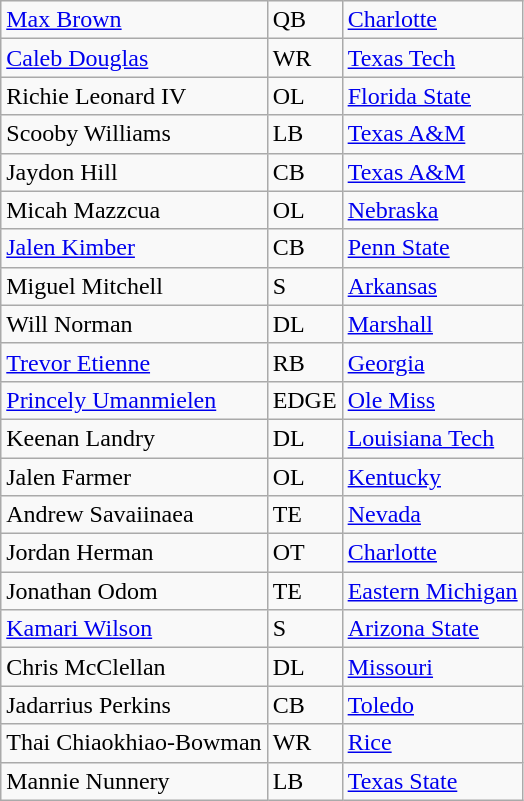<table class="wikitable">
<tr>
<td><a href='#'>Max Brown</a></td>
<td>QB</td>
<td><a href='#'>Charlotte</a></td>
</tr>
<tr>
<td><a href='#'>Caleb Douglas</a></td>
<td>WR</td>
<td><a href='#'>Texas Tech</a></td>
</tr>
<tr>
<td>Richie Leonard IV</td>
<td>OL</td>
<td><a href='#'>Florida State</a></td>
</tr>
<tr>
<td>Scooby Williams</td>
<td>LB</td>
<td><a href='#'>Texas A&M</a></td>
</tr>
<tr>
<td>Jaydon Hill</td>
<td>CB</td>
<td><a href='#'>Texas A&M</a></td>
</tr>
<tr>
<td>Micah Mazzcua</td>
<td>OL</td>
<td><a href='#'>Nebraska</a></td>
</tr>
<tr>
<td><a href='#'>Jalen Kimber</a></td>
<td>CB</td>
<td><a href='#'>Penn State</a></td>
</tr>
<tr>
<td>Miguel Mitchell</td>
<td>S</td>
<td><a href='#'>Arkansas</a></td>
</tr>
<tr>
<td>Will Norman</td>
<td>DL</td>
<td><a href='#'>Marshall</a></td>
</tr>
<tr>
<td><a href='#'>Trevor Etienne</a></td>
<td>RB</td>
<td><a href='#'>Georgia</a></td>
</tr>
<tr>
<td><a href='#'>Princely Umanmielen</a></td>
<td>EDGE</td>
<td><a href='#'>Ole Miss</a></td>
</tr>
<tr>
<td>Keenan Landry</td>
<td>DL</td>
<td><a href='#'>Louisiana Tech</a></td>
</tr>
<tr>
<td>Jalen Farmer</td>
<td>OL</td>
<td><a href='#'>Kentucky</a></td>
</tr>
<tr>
<td>Andrew Savaiinaea</td>
<td>TE</td>
<td><a href='#'>Nevada</a></td>
</tr>
<tr>
<td>Jordan Herman</td>
<td>OT</td>
<td><a href='#'>Charlotte</a></td>
</tr>
<tr>
<td>Jonathan Odom</td>
<td>TE</td>
<td><a href='#'>Eastern Michigan</a></td>
</tr>
<tr>
<td><a href='#'>Kamari Wilson</a></td>
<td>S</td>
<td><a href='#'>Arizona State</a></td>
</tr>
<tr>
<td>Chris McClellan</td>
<td>DL</td>
<td><a href='#'>Missouri</a></td>
</tr>
<tr>
<td>Jadarrius Perkins</td>
<td>CB</td>
<td><a href='#'>Toledo</a></td>
</tr>
<tr>
<td>Thai Chiaokhiao-Bowman</td>
<td>WR</td>
<td><a href='#'>Rice</a></td>
</tr>
<tr>
<td>Mannie Nunnery</td>
<td>LB</td>
<td><a href='#'>Texas State</a></td>
</tr>
</table>
